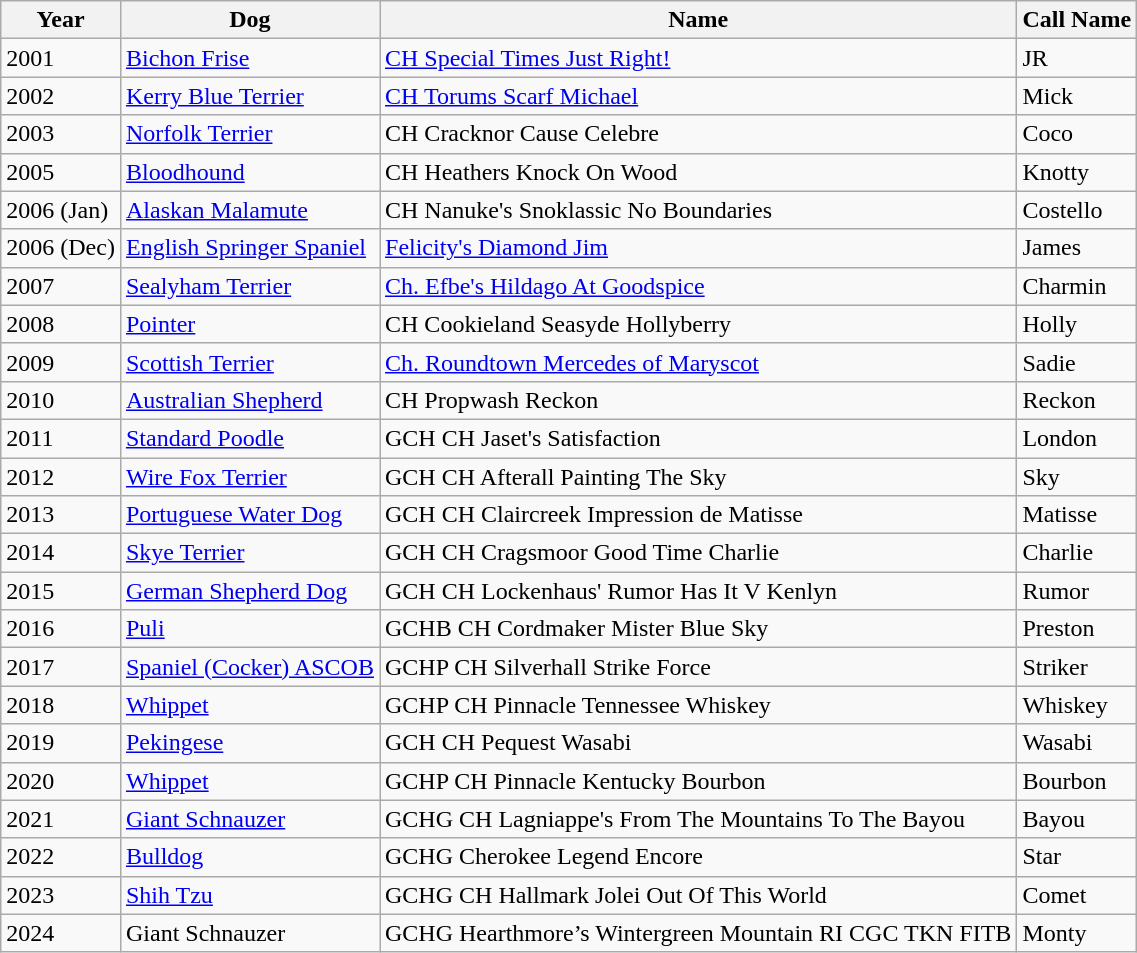<table class="wikitable" dog>
<tr>
<th>Year</th>
<th>Dog</th>
<th>Name</th>
<th>Call Name</th>
</tr>
<tr>
<td>2001</td>
<td><a href='#'>Bichon Frise</a></td>
<td><a href='#'>CH Special Times Just Right!</a></td>
<td>JR</td>
</tr>
<tr>
<td>2002</td>
<td><a href='#'>Kerry Blue Terrier</a></td>
<td><a href='#'>CH Torums Scarf Michael</a></td>
<td>Mick</td>
</tr>
<tr>
<td>2003</td>
<td><a href='#'>Norfolk Terrier</a></td>
<td>CH Cracknor Cause Celebre</td>
<td>Coco</td>
</tr>
<tr>
<td>2005</td>
<td><a href='#'>Bloodhound</a></td>
<td>CH Heathers Knock On Wood</td>
<td>Knotty</td>
</tr>
<tr>
<td>2006 (Jan)</td>
<td><a href='#'>Alaskan Malamute</a></td>
<td>CH Nanuke's Snoklassic No Boundaries</td>
<td>Costello</td>
</tr>
<tr>
<td>2006 (Dec)</td>
<td><a href='#'>English Springer Spaniel</a></td>
<td><a href='#'>Felicity's Diamond Jim</a></td>
<td>James</td>
</tr>
<tr>
<td>2007</td>
<td><a href='#'>Sealyham Terrier</a></td>
<td><a href='#'>Ch. Efbe's Hildago At Goodspice</a></td>
<td>Charmin</td>
</tr>
<tr>
<td>2008</td>
<td><a href='#'>Pointer</a></td>
<td>CH Cookieland Seasyde Hollyberry</td>
<td>Holly</td>
</tr>
<tr>
<td>2009</td>
<td><a href='#'>Scottish Terrier</a></td>
<td><a href='#'>Ch. Roundtown Mercedes of Maryscot</a></td>
<td>Sadie</td>
</tr>
<tr>
<td>2010</td>
<td><a href='#'>Australian Shepherd</a></td>
<td>CH Propwash Reckon</td>
<td>Reckon</td>
</tr>
<tr>
<td>2011</td>
<td><a href='#'>Standard Poodle</a></td>
<td>GCH CH Jaset's Satisfaction</td>
<td>London</td>
</tr>
<tr>
<td>2012</td>
<td><a href='#'>Wire Fox Terrier</a></td>
<td>GCH CH Afterall Painting The Sky</td>
<td>Sky</td>
</tr>
<tr>
<td>2013</td>
<td><a href='#'>Portuguese Water Dog</a></td>
<td>GCH CH Claircreek Impression de Matisse</td>
<td>Matisse</td>
</tr>
<tr>
<td>2014</td>
<td><a href='#'>Skye Terrier</a></td>
<td>GCH CH Cragsmoor Good Time Charlie</td>
<td>Charlie</td>
</tr>
<tr>
<td>2015</td>
<td><a href='#'>German Shepherd Dog</a></td>
<td>GCH CH Lockenhaus' Rumor Has It V Kenlyn</td>
<td>Rumor</td>
</tr>
<tr>
<td>2016</td>
<td><a href='#'>Puli</a></td>
<td>GCHB CH Cordmaker Mister Blue Sky</td>
<td>Preston</td>
</tr>
<tr>
<td>2017</td>
<td><a href='#'>Spaniel (Cocker) ASCOB</a></td>
<td>GCHP CH Silverhall Strike Force</td>
<td>Striker</td>
</tr>
<tr>
<td>2018</td>
<td><a href='#'>Whippet</a></td>
<td>GCHP CH Pinnacle Tennessee Whiskey</td>
<td>Whiskey</td>
</tr>
<tr>
<td>2019</td>
<td><a href='#'>Pekingese</a></td>
<td>GCH CH Pequest Wasabi</td>
<td>Wasabi</td>
</tr>
<tr>
<td>2020</td>
<td><a href='#'>Whippet</a></td>
<td>GCHP CH Pinnacle Kentucky Bourbon</td>
<td>Bourbon</td>
</tr>
<tr>
<td>2021</td>
<td><a href='#'>Giant Schnauzer</a></td>
<td>GCHG CH Lagniappe's From The Mountains To The Bayou</td>
<td>Bayou</td>
</tr>
<tr>
<td>2022</td>
<td><a href='#'>Bulldog</a></td>
<td>GCHG Cherokee Legend Encore</td>
<td>Star</td>
</tr>
<tr>
<td>2023</td>
<td><a href='#'>Shih Tzu</a></td>
<td>GCHG CH Hallmark Jolei Out Of This World</td>
<td>Comet</td>
</tr>
<tr>
<td>2024</td>
<td>Giant Schnauzer</td>
<td>GCHG Hearthmore’s Wintergreen Mountain RI CGC TKN FITB</td>
<td>Monty</td>
</tr>
</table>
